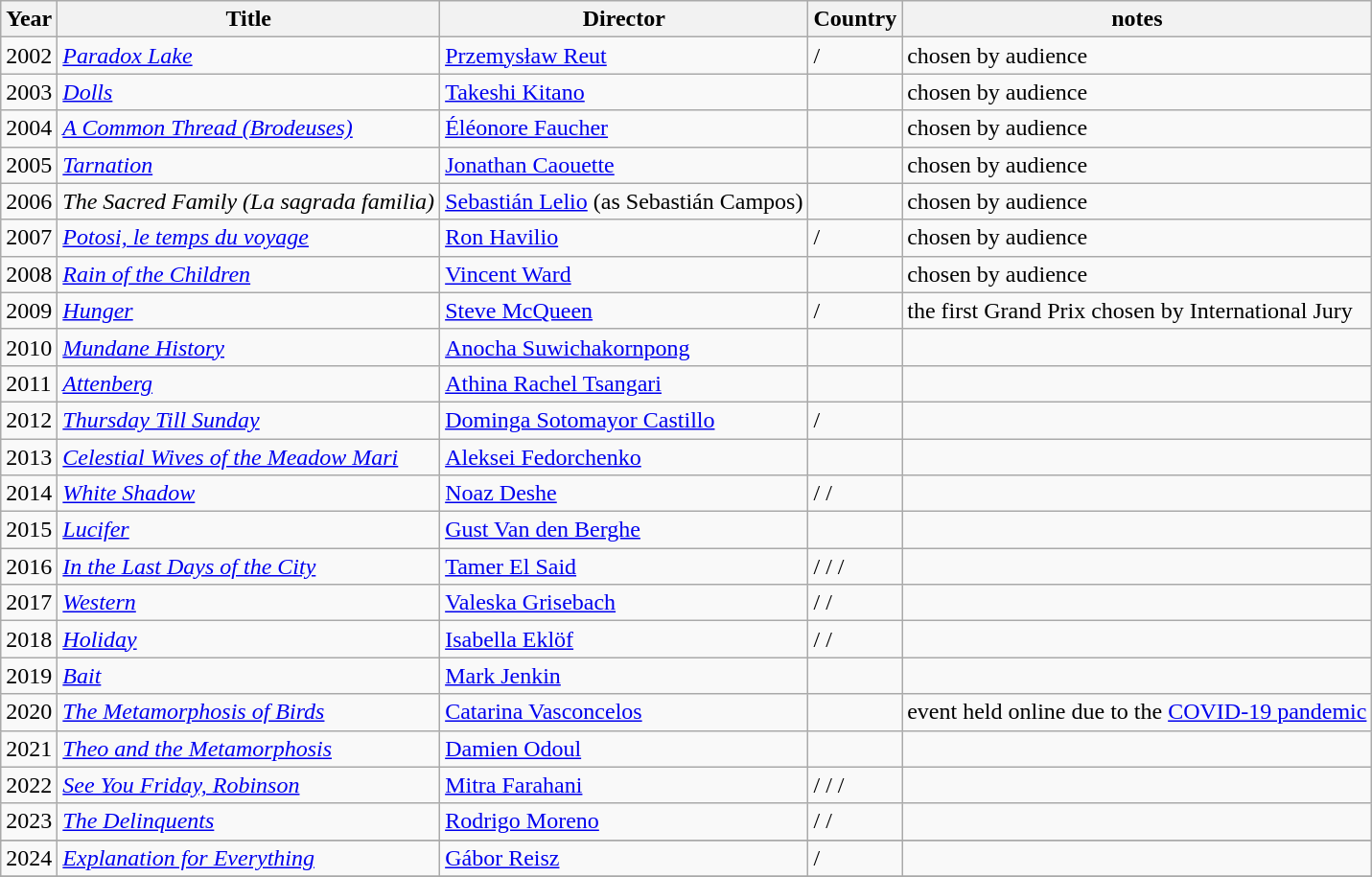<table class="wikitable sortable">
<tr>
<th>Year</th>
<th>Title</th>
<th>Director</th>
<th>Country</th>
<th>notes</th>
</tr>
<tr>
<td>2002</td>
<td><em><a href='#'>Paradox Lake</a></em></td>
<td><a href='#'>Przemysław Reut</a></td>
<td> / </td>
<td>chosen by audience</td>
</tr>
<tr>
<td>2003</td>
<td><em><a href='#'>Dolls</a></em></td>
<td><a href='#'>Takeshi Kitano</a></td>
<td></td>
<td>chosen by audience</td>
</tr>
<tr>
<td>2004</td>
<td><em><a href='#'>A Common Thread (Brodeuses)</a></em></td>
<td><a href='#'>Éléonore Faucher</a></td>
<td></td>
<td>chosen by audience</td>
</tr>
<tr>
<td>2005</td>
<td><em><a href='#'>Tarnation</a></em></td>
<td><a href='#'>Jonathan Caouette</a></td>
<td></td>
<td>chosen by audience</td>
</tr>
<tr>
<td>2006</td>
<td><em>The Sacred Family (La sagrada familia)</em></td>
<td><a href='#'>Sebastián Lelio</a> (as Sebastián Campos)</td>
<td></td>
<td>chosen by audience</td>
</tr>
<tr>
<td>2007</td>
<td><em><a href='#'>Potosi, le temps du voyage</a></em></td>
<td><a href='#'>Ron Havilio</a></td>
<td> / </td>
<td>chosen by audience</td>
</tr>
<tr>
<td>2008</td>
<td><em><a href='#'>Rain of the Children</a></em></td>
<td><a href='#'>Vincent Ward</a></td>
<td></td>
<td>chosen by audience</td>
</tr>
<tr>
<td>2009</td>
<td><em><a href='#'>Hunger</a></em></td>
<td><a href='#'>Steve McQueen</a></td>
<td> / </td>
<td>the first Grand Prix chosen by International Jury</td>
</tr>
<tr>
<td>2010</td>
<td><em><a href='#'>Mundane History</a></em></td>
<td><a href='#'>Anocha Suwichakornpong</a></td>
<td></td>
<td></td>
</tr>
<tr>
<td>2011</td>
<td><em><a href='#'>Attenberg</a></em></td>
<td><a href='#'>Athina Rachel Tsangari</a></td>
<td></td>
<td></td>
</tr>
<tr>
<td>2012</td>
<td><em><a href='#'>Thursday Till Sunday</a></em></td>
<td><a href='#'>Dominga Sotomayor Castillo</a></td>
<td> / </td>
<td></td>
</tr>
<tr>
<td>2013</td>
<td><em><a href='#'>Celestial Wives of the Meadow Mari</a></em></td>
<td><a href='#'>Aleksei Fedorchenko</a></td>
<td></td>
<td></td>
</tr>
<tr>
<td>2014</td>
<td><em><a href='#'>White Shadow</a></em></td>
<td><a href='#'>Noaz Deshe</a></td>
<td> /  / </td>
<td></td>
</tr>
<tr>
<td>2015</td>
<td><em><a href='#'>Lucifer</a></em></td>
<td><a href='#'>Gust Van den Berghe</a></td>
<td></td>
<td></td>
</tr>
<tr>
<td>2016</td>
<td><em><a href='#'>In the Last Days of the City</a></em></td>
<td><a href='#'>Tamer El Said</a></td>
<td> /  /  / </td>
<td></td>
</tr>
<tr>
<td>2017</td>
<td><em><a href='#'>Western</a></em></td>
<td><a href='#'>Valeska Grisebach</a></td>
<td> /  / </td>
<td></td>
</tr>
<tr>
<td>2018</td>
<td><em><a href='#'>Holiday</a></em></td>
<td><a href='#'>Isabella Eklöf</a></td>
<td> /  / </td>
<td></td>
</tr>
<tr>
<td>2019</td>
<td><em><a href='#'>Bait</a></em></td>
<td><a href='#'>Mark Jenkin</a></td>
<td></td>
<td></td>
</tr>
<tr>
<td>2020</td>
<td><em><a href='#'>The Metamorphosis of Birds</a></em></td>
<td><a href='#'>Catarina Vasconcelos</a></td>
<td></td>
<td>event held online due to the <a href='#'>COVID-19 pandemic</a></td>
</tr>
<tr>
<td>2021</td>
<td><em><a href='#'>Theo and the Metamorphosis</a></em></td>
<td><a href='#'>Damien Odoul</a></td>
<td></td>
<td></td>
</tr>
<tr>
<td>2022</td>
<td><em><a href='#'>See You Friday, Robinson</a></em></td>
<td><a href='#'>Mitra Farahani</a></td>
<td> /  /  / </td>
<td></td>
</tr>
<tr>
<td>2023</td>
<td><em><a href='#'>The Delinquents</a></em></td>
<td><a href='#'>Rodrigo Moreno</a></td>
<td> /  / </td>
<td></td>
</tr>
<tr>
</tr>
<tr>
<td>2024</td>
<td><em><a href='#'>Explanation for Everything</a></em></td>
<td><a href='#'>Gábor Reisz</a></td>
<td> / </td>
<td></td>
</tr>
<tr>
</tr>
</table>
